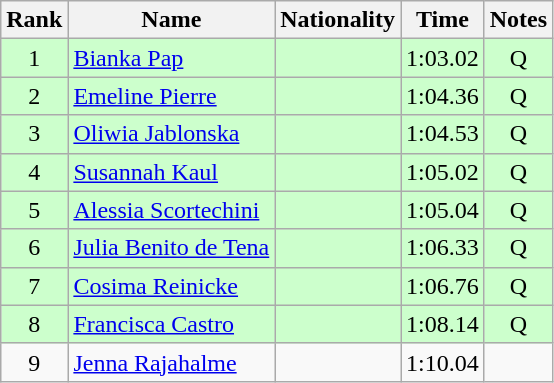<table class="wikitable sortable" style="text-align:center">
<tr>
<th>Rank</th>
<th>Name</th>
<th>Nationality</th>
<th>Time</th>
<th>Notes</th>
</tr>
<tr bgcolor=ccffcc>
<td>1</td>
<td align=left><a href='#'>Bianka Pap</a></td>
<td align=left></td>
<td>1:03.02</td>
<td>Q</td>
</tr>
<tr bgcolor=ccffcc>
<td>2</td>
<td align=left><a href='#'>Emeline Pierre</a></td>
<td align=left></td>
<td>1:04.36</td>
<td>Q</td>
</tr>
<tr bgcolor=ccffcc>
<td>3</td>
<td align=left><a href='#'>Oliwia Jablonska</a></td>
<td align=left></td>
<td>1:04.53</td>
<td>Q</td>
</tr>
<tr bgcolor=ccffcc>
<td>4</td>
<td align=left><a href='#'>Susannah Kaul</a></td>
<td align=left></td>
<td>1:05.02</td>
<td>Q</td>
</tr>
<tr bgcolor=ccffcc>
<td>5</td>
<td align=left><a href='#'>Alessia Scortechini</a></td>
<td align=left></td>
<td>1:05.04</td>
<td>Q</td>
</tr>
<tr bgcolor=ccffcc>
<td>6</td>
<td align=left><a href='#'>Julia Benito de Tena</a></td>
<td align=left></td>
<td>1:06.33</td>
<td>Q</td>
</tr>
<tr bgcolor=ccffcc>
<td>7</td>
<td align=left><a href='#'>Cosima Reinicke</a></td>
<td align=left></td>
<td>1:06.76</td>
<td>Q</td>
</tr>
<tr bgcolor=ccffcc>
<td>8</td>
<td align=left><a href='#'>Francisca Castro</a></td>
<td align=left></td>
<td>1:08.14</td>
<td>Q</td>
</tr>
<tr>
<td>9</td>
<td align=left><a href='#'>Jenna Rajahalme</a></td>
<td align=left></td>
<td>1:10.04</td>
<td></td>
</tr>
</table>
